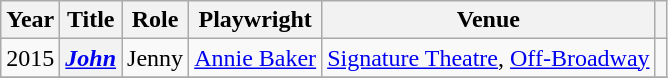<table class="wikitable plainrowheaders sortable">
<tr>
<th scope="col">Year</th>
<th scope="col">Title</th>
<th scope="col" class="unsortable">Role</th>
<th scope="col" class="unsortable">Playwright</th>
<th scope="col" class="unsortable">Venue</th>
<th scope="col" class="unsortable"></th>
</tr>
<tr>
<td>2015</td>
<th scope="row"><em><a href='#'>John</a></em></th>
<td>Jenny</td>
<td><a href='#'>Annie Baker</a></td>
<td><a href='#'>Signature Theatre</a>, <a href='#'>Off-Broadway</a></td>
<td style="text-align:center;"></td>
</tr>
<tr>
</tr>
</table>
